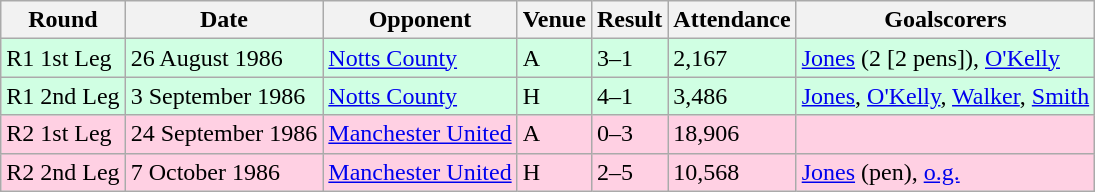<table class="wikitable">
<tr>
<th>Round</th>
<th>Date</th>
<th>Opponent</th>
<th>Venue</th>
<th>Result</th>
<th>Attendance</th>
<th>Goalscorers</th>
</tr>
<tr style="background-color: #d0ffe3;">
<td>R1 1st Leg</td>
<td>26 August 1986</td>
<td><a href='#'>Notts County</a></td>
<td>A</td>
<td>3–1</td>
<td>2,167</td>
<td><a href='#'>Jones</a> (2 [2 pens]), <a href='#'>O'Kelly</a></td>
</tr>
<tr style="background-color: #d0ffe3;">
<td>R1 2nd Leg</td>
<td>3 September 1986</td>
<td><a href='#'>Notts County</a></td>
<td>H</td>
<td>4–1</td>
<td>3,486</td>
<td><a href='#'>Jones</a>, <a href='#'>O'Kelly</a>, <a href='#'>Walker</a>, <a href='#'>Smith</a></td>
</tr>
<tr style="background-color: #ffd0e3;">
<td>R2 1st Leg</td>
<td>24 September 1986</td>
<td><a href='#'>Manchester United</a></td>
<td>A</td>
<td>0–3</td>
<td>18,906</td>
<td></td>
</tr>
<tr style="background-color: #ffd0e3;">
<td>R2 2nd Leg</td>
<td>7 October 1986</td>
<td><a href='#'>Manchester United</a></td>
<td>H</td>
<td>2–5</td>
<td>10,568</td>
<td><a href='#'>Jones</a> (pen), <a href='#'>o.g.</a></td>
</tr>
</table>
